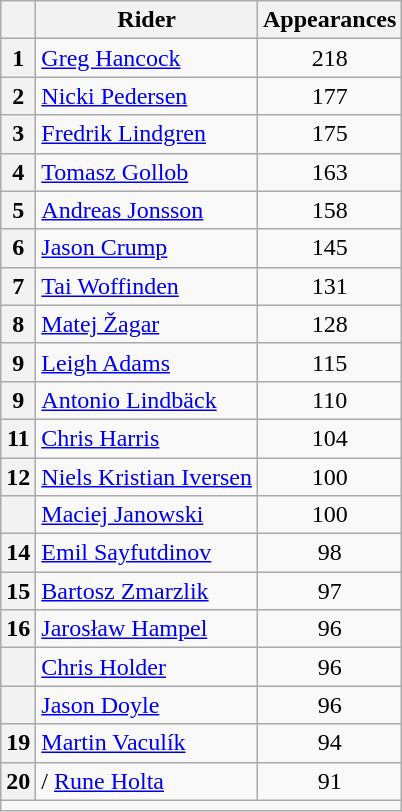<table class="wikitable" style="text-align:center">
<tr>
<th></th>
<th>Rider</th>
<th>Appearances</th>
</tr>
<tr>
<th>1</th>
<td align=left> <a href='#'>Greg Hancock</a></td>
<td>218</td>
</tr>
<tr>
<th>2</th>
<td align=left> <a href='#'>Nicki Pedersen</a></td>
<td>177</td>
</tr>
<tr>
<th>3</th>
<td align="left"> <a href='#'>Fredrik Lindgren</a></td>
<td>175</td>
</tr>
<tr>
<th>4</th>
<td align=left> <a href='#'>Tomasz Gollob</a></td>
<td>163</td>
</tr>
<tr>
<th>5</th>
<td align=left> <a href='#'>Andreas Jonsson</a></td>
<td>158</td>
</tr>
<tr>
<th>6</th>
<td align="left"> <a href='#'>Jason Crump</a></td>
<td>145</td>
</tr>
<tr>
<th>7</th>
<td align="left"> <a href='#'>Tai Woffinden</a></td>
<td>131</td>
</tr>
<tr>
<th>8</th>
<td align=left> <a href='#'>Matej Žagar</a></td>
<td>128</td>
</tr>
<tr>
<th>9</th>
<td align=left> <a href='#'>Leigh Adams</a></td>
<td>115</td>
</tr>
<tr>
<th>9</th>
<td align=left> <a href='#'>Antonio Lindbäck</a></td>
<td>110</td>
</tr>
<tr>
<th>11</th>
<td align=left> <a href='#'>Chris Harris</a></td>
<td>104</td>
</tr>
<tr>
<th>12</th>
<td align=left> <a href='#'>Niels Kristian Iversen</a></td>
<td>100</td>
</tr>
<tr>
<th></th>
<td align=left> <a href='#'>Maciej Janowski</a></td>
<td>100</td>
</tr>
<tr>
<th>14</th>
<td align=left> <a href='#'>Emil Sayfutdinov</a></td>
<td>98</td>
</tr>
<tr>
<th>15</th>
<td align=left> <a href='#'>Bartosz Zmarzlik</a></td>
<td>97</td>
</tr>
<tr>
<th>16</th>
<td align=left> <a href='#'>Jarosław Hampel</a></td>
<td>96</td>
</tr>
<tr>
<th></th>
<td align=left> <a href='#'>Chris Holder</a></td>
<td>96</td>
</tr>
<tr>
<th></th>
<td align=left> <a href='#'>Jason Doyle</a></td>
<td>96</td>
</tr>
<tr>
<th>19</th>
<td align=left> <a href='#'>Martin Vaculík</a></td>
<td>94</td>
</tr>
<tr>
<th>20</th>
<td align=left>/ <a href='#'>Rune Holta</a></td>
<td>91</td>
</tr>
<tr>
<td colspan=4></td>
</tr>
</table>
